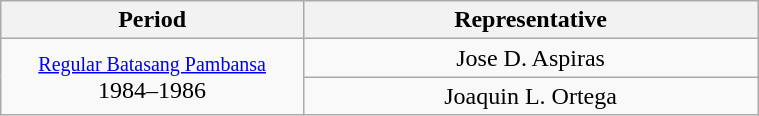<table class="wikitable" style="text-align:center; width:40%;">
<tr>
<th width="40%">Period</th>
<th>Representative</th>
</tr>
<tr>
<td rowspan="2"><small><a href='#'>Regular Batasang Pambansa</a></small><br>1984–1986</td>
<td>Jose D. Aspiras</td>
</tr>
<tr>
<td>Joaquin L. Ortega</td>
</tr>
</table>
